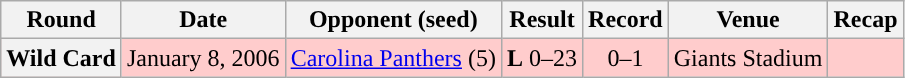<table class="wikitable" style="text-align:center">
<tr>
<th>Round</th>
<th>Date</th>
<th>Opponent (seed)</th>
<th>Result</th>
<th>Record</th>
<th>Venue</th>
<th>Recap</th>
</tr>
<tr style="background: #fcc;">
<th>Wild Card</th>
<td>January 8, 2006</td>
<td><a href='#'>Carolina Panthers</a> (5)</td>
<td><strong>L</strong> 0–23</td>
<td>0–1</td>
<td>Giants Stadium</td>
<td></td>
</tr>
</table>
